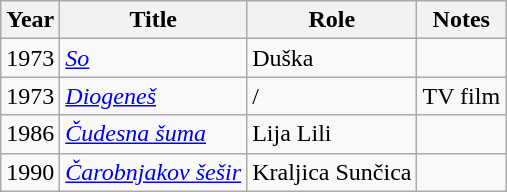<table class="wikitable sortable">
<tr>
<th>Year</th>
<th>Title</th>
<th>Role</th>
<th class="unsortable">Notes</th>
</tr>
<tr>
<td>1973</td>
<td><em><a href='#'>So</a></em></td>
<td>Duška</td>
<td></td>
</tr>
<tr>
<td>1973</td>
<td><em><a href='#'>Diogeneš</a></em></td>
<td>/</td>
<td>TV film</td>
</tr>
<tr>
<td>1986</td>
<td><em><a href='#'>Čudesna šuma</a></em></td>
<td>Lija Lili</td>
<td></td>
</tr>
<tr>
<td>1990</td>
<td><em><a href='#'>Čarobnjakov šešir</a></em></td>
<td>Kraljica Sunčica</td>
<td></td>
</tr>
</table>
